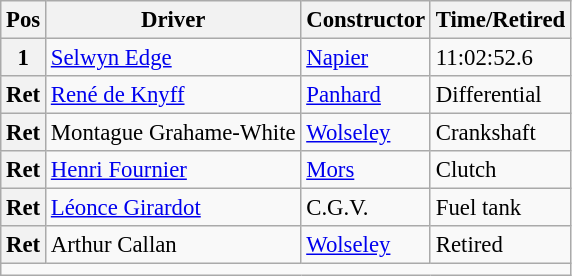<table class="wikitable" style="font-size: 95%;">
<tr>
<th>Pos</th>
<th>Driver</th>
<th>Constructor</th>
<th>Time/Retired</th>
</tr>
<tr>
<th>1</th>
<td> <a href='#'>Selwyn Edge</a> </td>
<td><a href='#'>Napier</a></td>
<td>11:02:52.6</td>
</tr>
<tr>
<th>Ret</th>
<td> <a href='#'>René de Knyff</a> </td>
<td><a href='#'>Panhard</a></td>
<td>Differential</td>
</tr>
<tr>
<th>Ret</th>
<td> Montague Grahame-White </td>
<td><a href='#'>Wolseley</a></td>
<td>Crankshaft</td>
</tr>
<tr>
<th>Ret</th>
<td> <a href='#'>Henri Fournier</a> </td>
<td><a href='#'>Mors</a></td>
<td>Clutch</td>
</tr>
<tr>
<th>Ret</th>
<td> <a href='#'>Léonce Girardot</a> </td>
<td>C.G.V.</td>
<td>Fuel tank</td>
</tr>
<tr>
<th>Ret</th>
<td> Arthur Callan </td>
<td><a href='#'>Wolseley</a></td>
<td>Retired</td>
</tr>
<tr>
<td colspan="8"></td>
</tr>
</table>
